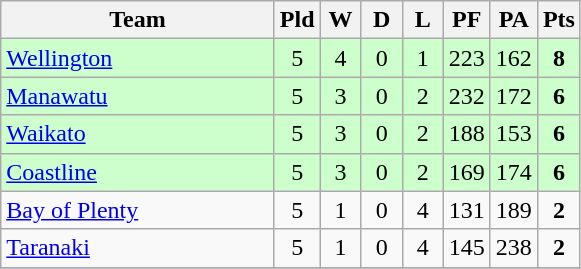<table class="wikitable" style="text-align:center;">
<tr>
<th width=175>Team</th>
<th width=20 abbr="Played">Pld</th>
<th width=20 abbr="Won">W</th>
<th width=20 abbr="Drawn">D</th>
<th width=20 abbr="Lost">L</th>
<th width=20 abbr="Points for">PF</th>
<th width=20 abbr="Points against">PA</th>
<th width=20 abbr="Points">Pts</th>
</tr>
<tr style="background: #ccffcc;">
<td style="text-align:left;"><a href='#'>Wellington</a></td>
<td>5</td>
<td>4</td>
<td>0</td>
<td>1</td>
<td>223</td>
<td>162</td>
<td><strong>8</strong></td>
</tr>
<tr style="background: #ccffcc;">
<td style="text-align:left;"><a href='#'>Manawatu</a></td>
<td>5</td>
<td>3</td>
<td>0</td>
<td>2</td>
<td>232</td>
<td>172</td>
<td><strong>6</strong></td>
</tr>
<tr style="background: #ccffcc;">
<td style="text-align:left;"><a href='#'>Waikato</a></td>
<td>5</td>
<td>3</td>
<td>0</td>
<td>2</td>
<td>188</td>
<td>153</td>
<td><strong>6</strong></td>
</tr>
<tr style="background: #ccffcc;">
<td style="text-align:left;"><a href='#'>Coastline</a></td>
<td>5</td>
<td>3</td>
<td>0</td>
<td>2</td>
<td>169</td>
<td>174</td>
<td><strong>6</strong></td>
</tr>
<tr>
<td style="text-align:left;"><a href='#'>Bay of Plenty</a></td>
<td>5</td>
<td>1</td>
<td>0</td>
<td>4</td>
<td>131</td>
<td>189</td>
<td><strong>2</strong></td>
</tr>
<tr>
<td style="text-align:left;"><a href='#'>Taranaki</a></td>
<td>5</td>
<td>1</td>
<td>0</td>
<td>4</td>
<td>145</td>
<td>238</td>
<td><strong>2</strong></td>
</tr>
<tr>
</tr>
</table>
